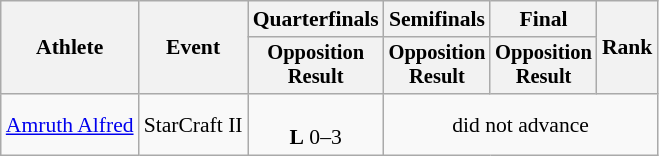<table class="wikitable" style="font-size:90%;">
<tr>
<th rowspan=2>Athlete</th>
<th rowspan=2>Event</th>
<th>Quarterfinals</th>
<th>Semifinals</th>
<th>Final</th>
<th rowspan=2>Rank</th>
</tr>
<tr style="font-size:95%">
<th>Opposition<br>Result</th>
<th>Opposition<br>Result</th>
<th>Opposition<br>Result</th>
</tr>
<tr align=center>
<td align=left><a href='#'>Amruth Alfred</a></td>
<td align=left>StarCraft II</td>
<td><br><strong>L</strong> 0–3</td>
<td colspan=3>did not advance</td>
</tr>
</table>
